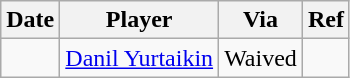<table class="wikitable">
<tr>
<th>Date</th>
<th>Player</th>
<th>Via</th>
<th>Ref</th>
</tr>
<tr>
<td></td>
<td><a href='#'>Danil Yurtaikin</a></td>
<td>Waived</td>
<td></td>
</tr>
</table>
